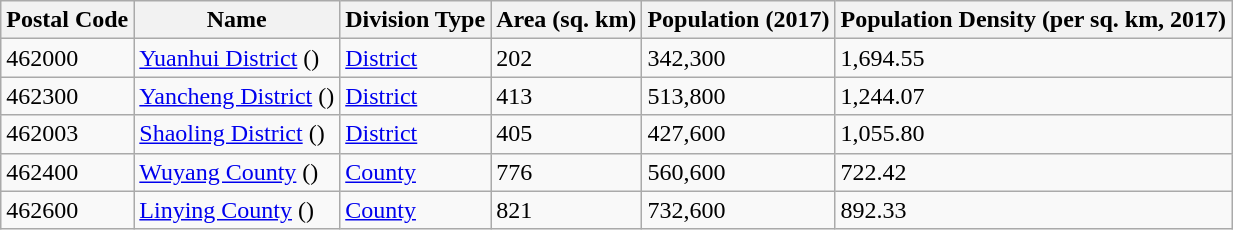<table class="wikitable">
<tr>
<th>Postal Code</th>
<th>Name</th>
<th>Division Type</th>
<th>Area (sq. km)</th>
<th>Population (2017)</th>
<th>Population Density (per sq. km, 2017)</th>
</tr>
<tr>
<td>462000</td>
<td><a href='#'>Yuanhui District</a> ()</td>
<td><a href='#'>District</a></td>
<td>202</td>
<td>342,300</td>
<td>1,694.55</td>
</tr>
<tr>
<td>462300</td>
<td><a href='#'>Yancheng District</a> ()</td>
<td><a href='#'>District</a></td>
<td>413</td>
<td>513,800</td>
<td>1,244.07</td>
</tr>
<tr>
<td>462003</td>
<td><a href='#'>Shaoling District</a> ()</td>
<td><a href='#'>District</a></td>
<td>405</td>
<td>427,600</td>
<td>1,055.80</td>
</tr>
<tr>
<td>462400</td>
<td><a href='#'>Wuyang County</a> ()</td>
<td><a href='#'>County</a></td>
<td>776</td>
<td>560,600</td>
<td>722.42</td>
</tr>
<tr>
<td>462600</td>
<td><a href='#'>Linying County</a> ()</td>
<td><a href='#'>County</a></td>
<td>821</td>
<td>732,600</td>
<td>892.33</td>
</tr>
</table>
